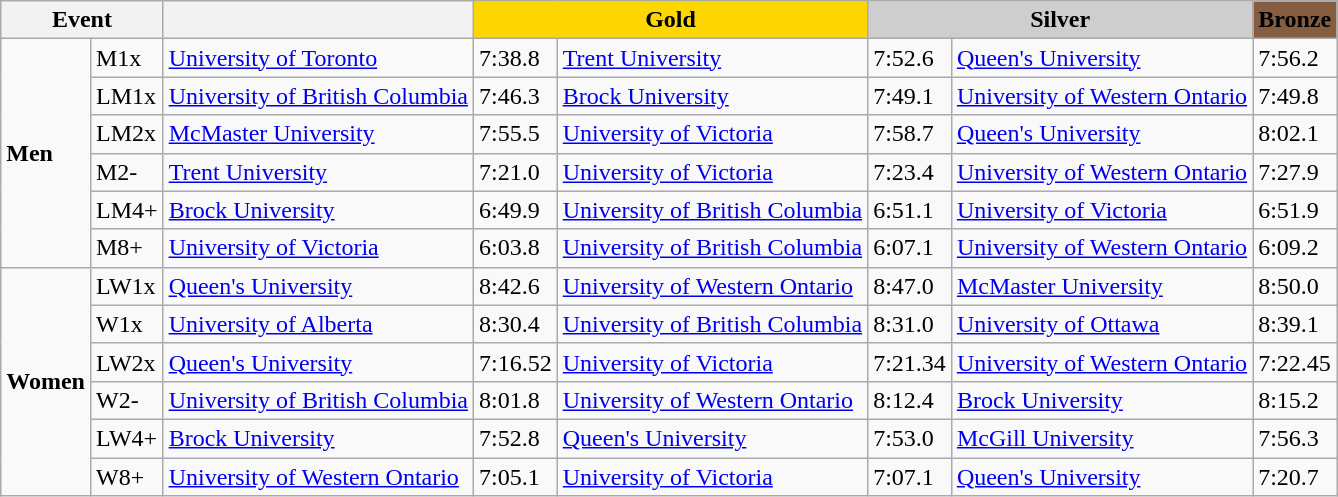<table class="wikitable mw-collapsible mw-collapsed">
<tr>
<th colspan="2">Event</th>
<th></th>
<th colspan="2" style="background:#FFD700;">Gold</th>
<th colspan="2" style="background:#CECECE;">Silver</th>
<th colspan="2" style="background:#855E42;">Bronze</th>
</tr>
<tr>
<td rowspan="6"><strong>Men</strong></td>
<td>M1x</td>
<td><a href='#'>University of Toronto</a></td>
<td>7:38.8</td>
<td><a href='#'>Trent University</a></td>
<td>7:52.6</td>
<td><a href='#'>Queen's University</a></td>
<td>7:56.2</td>
</tr>
<tr>
<td>LM1x</td>
<td><a href='#'>University of British Columbia</a></td>
<td>7:46.3</td>
<td><a href='#'>Brock University</a></td>
<td>7:49.1</td>
<td><a href='#'>University of Western Ontario</a></td>
<td>7:49.8</td>
</tr>
<tr>
<td>LM2x</td>
<td><a href='#'>McMaster University</a></td>
<td>7:55.5</td>
<td><a href='#'>University of Victoria</a></td>
<td>7:58.7</td>
<td><a href='#'>Queen's University</a></td>
<td>8:02.1</td>
</tr>
<tr>
<td>M2-</td>
<td><a href='#'>Trent University</a></td>
<td>7:21.0</td>
<td><a href='#'>University of Victoria</a></td>
<td>7:23.4</td>
<td><a href='#'>University of Western Ontario</a></td>
<td>7:27.9</td>
</tr>
<tr>
<td>LM4+</td>
<td><a href='#'>Brock University</a></td>
<td>6:49.9</td>
<td><a href='#'>University of British Columbia</a></td>
<td>6:51.1</td>
<td><a href='#'>University of Victoria</a></td>
<td>6:51.9</td>
</tr>
<tr>
<td>M8+</td>
<td><a href='#'>University of Victoria</a></td>
<td>6:03.8</td>
<td><a href='#'>University of British Columbia</a></td>
<td>6:07.1</td>
<td><a href='#'>University of Western Ontario</a></td>
<td>6:09.2</td>
</tr>
<tr>
<td rowspan="6"><strong>Women</strong></td>
<td>LW1x</td>
<td><a href='#'>Queen's University</a></td>
<td>8:42.6</td>
<td><a href='#'>University of Western Ontario</a></td>
<td>8:47.0</td>
<td><a href='#'>McMaster University</a></td>
<td>8:50.0</td>
</tr>
<tr>
<td>W1x</td>
<td><a href='#'>University of Alberta</a></td>
<td>8:30.4</td>
<td><a href='#'>University of British Columbia</a></td>
<td>8:31.0</td>
<td><a href='#'>University of Ottawa</a></td>
<td>8:39.1</td>
</tr>
<tr>
<td>LW2x</td>
<td><a href='#'>Queen's University</a></td>
<td>7:16.52</td>
<td><a href='#'>University of Victoria</a></td>
<td>7:21.34</td>
<td><a href='#'>University of Western Ontario</a></td>
<td>7:22.45</td>
</tr>
<tr>
<td>W2-</td>
<td><a href='#'>University of British Columbia</a></td>
<td>8:01.8</td>
<td><a href='#'>University of Western Ontario</a></td>
<td>8:12.4</td>
<td><a href='#'>Brock University</a></td>
<td>8:15.2</td>
</tr>
<tr>
<td>LW4+</td>
<td><a href='#'>Brock University</a></td>
<td>7:52.8</td>
<td><a href='#'>Queen's University</a></td>
<td>7:53.0</td>
<td><a href='#'>McGill University</a></td>
<td>7:56.3</td>
</tr>
<tr>
<td>W8+</td>
<td><a href='#'>University of Western Ontario</a></td>
<td>7:05.1</td>
<td><a href='#'>University of Victoria</a></td>
<td>7:07.1</td>
<td><a href='#'>Queen's University</a></td>
<td>7:20.7</td>
</tr>
</table>
